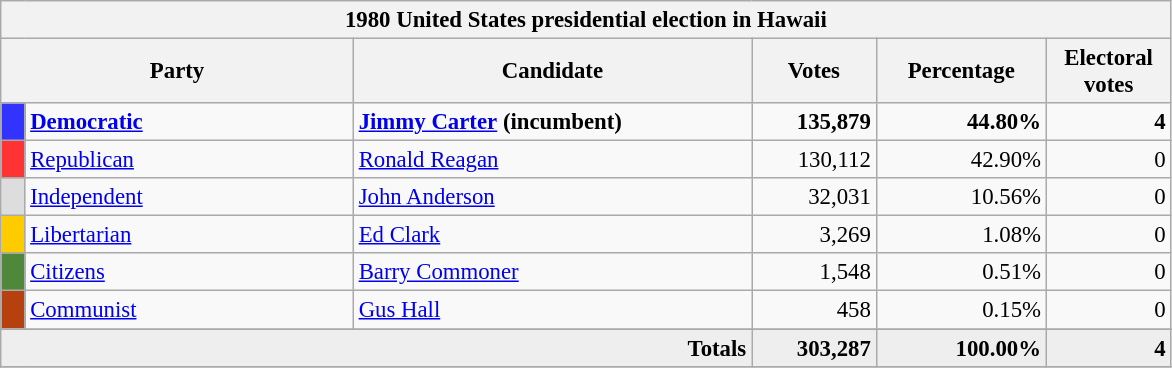<table class="wikitable" style="font-size: 95%;">
<tr>
<th colspan="6">1980 United States presidential election in Hawaii</th>
</tr>
<tr>
<th colspan="2" style="width: 15em">Party</th>
<th style="width: 17em">Candidate</th>
<th style="width: 5em">Votes</th>
<th style="width: 7em">Percentage</th>
<th style="width: 5em">Electoral votes</th>
</tr>
<tr>
<th style="background-color:#3333FF; width: 3px"></th>
<td style="width: 130px"><strong><a href='#'>Democratic</a></strong></td>
<td><strong><a href='#'>Jimmy Carter</a></strong> <strong>(incumbent)</strong></td>
<td align="right"><strong>135,879</strong></td>
<td align="right"><strong>44.80%</strong></td>
<td align="right"><strong>4</strong></td>
</tr>
<tr>
<th style="background-color:#FF3333; width: 3px"></th>
<td style="width: 130px"><a href='#'>Republican</a></td>
<td><a href='#'>Ronald Reagan</a></td>
<td align="right">130,112</td>
<td align="right">42.90%</td>
<td align="right">0</td>
</tr>
<tr>
<th style="background-color:#DDDDDD; width: 3px"></th>
<td style="width: 130px"><a href='#'>Independent</a></td>
<td><a href='#'>John Anderson</a></td>
<td align="right">32,031</td>
<td align="right">10.56%</td>
<td align="right">0</td>
</tr>
<tr>
<th style="background-color:#FFCC00; width: 3px"></th>
<td style="width: 130px"><a href='#'>Libertarian</a></td>
<td><a href='#'>Ed Clark</a></td>
<td align="right">3,269</td>
<td align="right">1.08%</td>
<td align="right">0</td>
</tr>
<tr>
<th style="background-color:#4F873B; width: 3px"></th>
<td style="width: 130px"><a href='#'>Citizens</a></td>
<td><a href='#'>Barry Commoner</a></td>
<td align="right">1,548</td>
<td align="right">0.51%</td>
<td align="right">0</td>
</tr>
<tr>
<th style="background-color:#B7410E; width: 3px"></th>
<td style="width: 130px"><a href='#'>Communist</a></td>
<td><a href='#'>Gus Hall</a></td>
<td align="right">458</td>
<td align="right">0.15%</td>
<td align="right">0</td>
</tr>
<tr>
</tr>
<tr bgcolor="#EEEEEE">
<td colspan="3" align="right"><strong>Totals</strong></td>
<td align="right"><strong>303,287</strong></td>
<td align="right"><strong>100.00%</strong></td>
<td align="right"><strong>4</strong></td>
</tr>
<tr bgcolor="#EEEEEE">
</tr>
</table>
